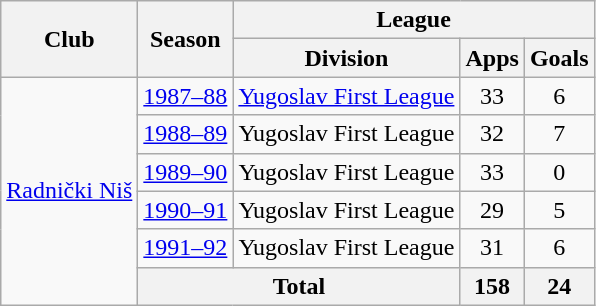<table class="wikitable" style="text-align:center">
<tr>
<th rowspan="2">Club</th>
<th rowspan="2">Season</th>
<th colspan="3">League</th>
</tr>
<tr>
<th>Division</th>
<th>Apps</th>
<th>Goals</th>
</tr>
<tr>
<td rowspan="6"><a href='#'>Radnički Niš</a></td>
<td><a href='#'>1987–88</a></td>
<td><a href='#'>Yugoslav First League</a></td>
<td>33</td>
<td>6</td>
</tr>
<tr>
<td><a href='#'>1988–89</a></td>
<td>Yugoslav First League</td>
<td>32</td>
<td>7</td>
</tr>
<tr>
<td><a href='#'>1989–90</a></td>
<td>Yugoslav First League</td>
<td>33</td>
<td>0</td>
</tr>
<tr>
<td><a href='#'>1990–91</a></td>
<td>Yugoslav First League</td>
<td>29</td>
<td>5</td>
</tr>
<tr>
<td><a href='#'>1991–92</a></td>
<td>Yugoslav First League</td>
<td>31</td>
<td>6</td>
</tr>
<tr>
<th colspan="2">Total</th>
<th>158</th>
<th>24</th>
</tr>
</table>
